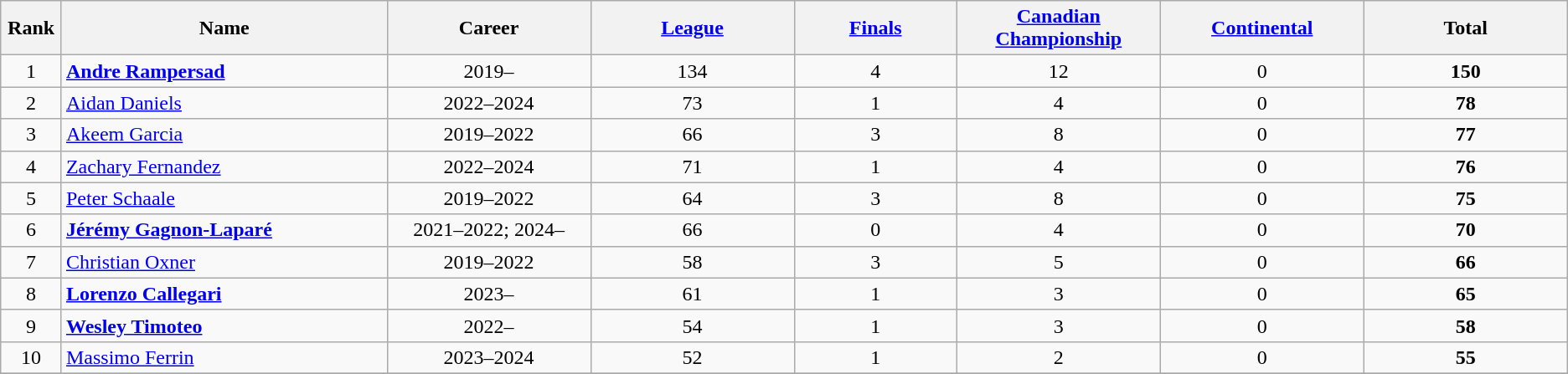<table class="wikitable sortable" style="text-align:center;">
<tr>
<th width=1%>Rank</th>
<th width=16%>Name</th>
<th width=10%>Career</th>
<th width=10%><a href='#'>League</a></th>
<th width=8%><a href='#'>Finals</a></th>
<th width=10%><a href='#'>Canadian Championship</a></th>
<th width=10%><a href='#'>Continental</a></th>
<th width=10%>Total</th>
</tr>
<tr>
<td>1</td>
<td align="left"> <strong><a href='#'>Andre Rampersad</a></strong></td>
<td>2019–</td>
<td>134</td>
<td>4</td>
<td>12</td>
<td>0</td>
<td><strong>150</strong></td>
</tr>
<tr>
<td>2</td>
<td align="left"> <a href='#'>Aidan Daniels</a></td>
<td>2022–2024</td>
<td>73</td>
<td>1</td>
<td>4</td>
<td>0</td>
<td><strong>78</strong></td>
</tr>
<tr>
<td>3</td>
<td align="left"> <a href='#'>Akeem Garcia</a></td>
<td>2019–2022</td>
<td>66</td>
<td>3</td>
<td>8</td>
<td>0</td>
<td><strong>77</strong></td>
</tr>
<tr>
<td>4</td>
<td align="left"> <a href='#'>Zachary Fernandez</a></td>
<td>2022–2024</td>
<td>71</td>
<td>1</td>
<td>4</td>
<td>0</td>
<td><strong>76</strong></td>
</tr>
<tr>
<td>5</td>
<td align="left"> <a href='#'>Peter Schaale</a></td>
<td>2019–2022</td>
<td>64</td>
<td>3</td>
<td>8</td>
<td>0</td>
<td><strong>75</strong></td>
</tr>
<tr>
<td>6</td>
<td align="left"> <strong><a href='#'>Jérémy Gagnon-Laparé</a></strong></td>
<td>2021–2022; 2024–</td>
<td>66</td>
<td>0</td>
<td>4</td>
<td>0</td>
<td><strong>70</strong></td>
</tr>
<tr>
<td>7</td>
<td align="left"> <a href='#'>Christian Oxner</a></td>
<td>2019–2022</td>
<td>58</td>
<td>3</td>
<td>5</td>
<td>0</td>
<td><strong>66</strong></td>
</tr>
<tr>
<td>8</td>
<td align="left"> <strong><a href='#'>Lorenzo Callegari</a></strong></td>
<td>2023–</td>
<td>61</td>
<td>1</td>
<td>3</td>
<td>0</td>
<td><strong>65</strong></td>
</tr>
<tr>
<td>9</td>
<td align="left"> <strong><a href='#'>Wesley Timoteo</a></strong></td>
<td>2022–</td>
<td>54</td>
<td>1</td>
<td>3</td>
<td>0</td>
<td><strong>58</strong></td>
</tr>
<tr>
<td>10</td>
<td align="left"> <a href='#'>Massimo Ferrin</a></td>
<td>2023–2024</td>
<td>52</td>
<td>1</td>
<td>2</td>
<td>0</td>
<td><strong>55</strong></td>
</tr>
<tr>
</tr>
</table>
